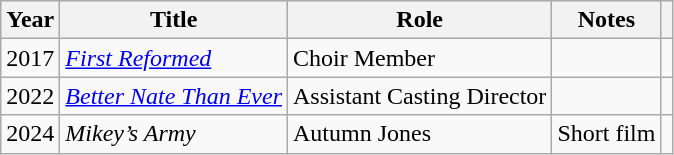<table class="wikitable sortable">
<tr>
<th>Year</th>
<th>Title</th>
<th>Role</th>
<th>Notes</th>
<th></th>
</tr>
<tr>
<td>2017</td>
<td><em><a href='#'>First Reformed</a></em></td>
<td>Choir Member</td>
<td></td>
<td></td>
</tr>
<tr>
<td>2022</td>
<td><em><a href='#'>Better Nate Than Ever</a></em></td>
<td>Assistant Casting Director</td>
<td></td>
<td></td>
</tr>
<tr>
<td>2024</td>
<td><em>Mikey’s Army</em></td>
<td>Autumn Jones</td>
<td>Short film</td>
<td></td>
</tr>
</table>
